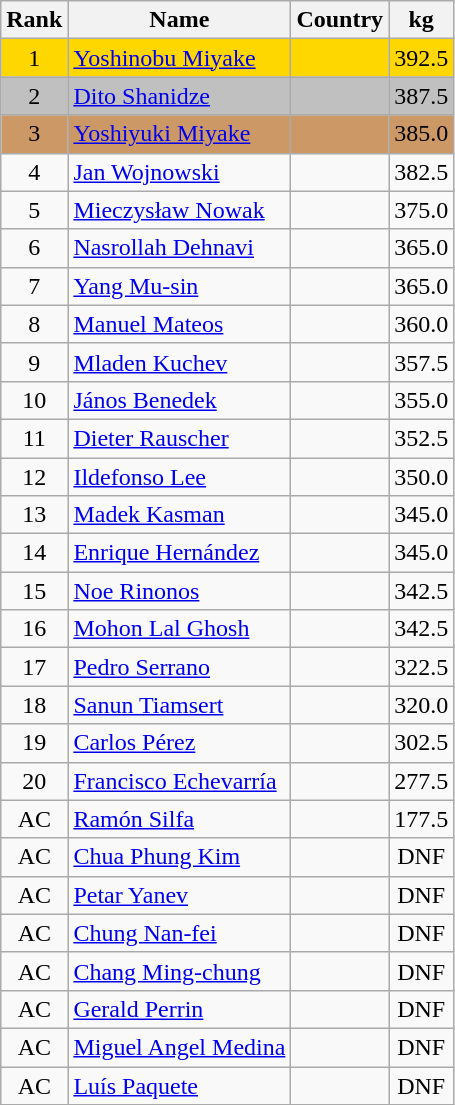<table class="wikitable sortable" style="text-align:center">
<tr>
<th>Rank</th>
<th>Name</th>
<th>Country</th>
<th>kg</th>
</tr>
<tr bgcolor=gold>
<td>1</td>
<td align="left"><a href='#'>Yoshinobu Miyake</a></td>
<td align="left"></td>
<td>392.5</td>
</tr>
<tr bgcolor=silver>
<td>2</td>
<td align="left"><a href='#'>Dito Shanidze</a></td>
<td align="left"></td>
<td>387.5</td>
</tr>
<tr bgcolor=#CC9966>
<td>3</td>
<td align="left"><a href='#'>Yoshiyuki Miyake</a></td>
<td align="left"></td>
<td>385.0</td>
</tr>
<tr>
<td>4</td>
<td align="left"><a href='#'>Jan Wojnowski</a></td>
<td align="left"></td>
<td>382.5</td>
</tr>
<tr>
<td>5</td>
<td align="left"><a href='#'>Mieczysław Nowak</a></td>
<td align="left"></td>
<td>375.0</td>
</tr>
<tr>
<td>6</td>
<td align="left"><a href='#'>Nasrollah Dehnavi</a></td>
<td align="left"></td>
<td>365.0</td>
</tr>
<tr>
<td>7</td>
<td align="left"><a href='#'>Yang Mu-sin</a></td>
<td align="left"></td>
<td>365.0</td>
</tr>
<tr>
<td>8</td>
<td align="left"><a href='#'>Manuel Mateos</a></td>
<td align="left"></td>
<td>360.0</td>
</tr>
<tr>
<td>9</td>
<td align="left"><a href='#'>Mladen Kuchev</a></td>
<td align="left"></td>
<td>357.5</td>
</tr>
<tr>
<td>10</td>
<td align="left"><a href='#'>János Benedek</a></td>
<td align="left"></td>
<td>355.0</td>
</tr>
<tr>
<td>11</td>
<td align="left"><a href='#'>Dieter Rauscher</a></td>
<td align="left"></td>
<td>352.5</td>
</tr>
<tr>
<td>12</td>
<td align="left"><a href='#'>Ildefonso Lee</a></td>
<td align="left"></td>
<td>350.0</td>
</tr>
<tr>
<td>13</td>
<td align="left"><a href='#'>Madek Kasman</a></td>
<td align="left"></td>
<td>345.0</td>
</tr>
<tr>
<td>14</td>
<td align="left"><a href='#'>Enrique Hernández</a></td>
<td align="left"></td>
<td>345.0</td>
</tr>
<tr>
<td>15</td>
<td align="left"><a href='#'>Noe Rinonos</a></td>
<td align="left"></td>
<td>342.5</td>
</tr>
<tr>
<td>16</td>
<td align="left"><a href='#'>Mohon Lal Ghosh</a></td>
<td align="left"></td>
<td>342.5</td>
</tr>
<tr>
<td>17</td>
<td align="left"><a href='#'>Pedro Serrano</a></td>
<td align="left"></td>
<td>322.5</td>
</tr>
<tr>
<td>18</td>
<td align="left"><a href='#'>Sanun Tiamsert</a></td>
<td align="left"></td>
<td>320.0</td>
</tr>
<tr>
<td>19</td>
<td align="left"><a href='#'>Carlos Pérez</a></td>
<td align="left"></td>
<td>302.5</td>
</tr>
<tr>
<td>20</td>
<td align="left"><a href='#'>Francisco Echevarría</a></td>
<td align="left"></td>
<td>277.5</td>
</tr>
<tr>
<td>AC</td>
<td align="left"><a href='#'>Ramón Silfa</a></td>
<td align="left"></td>
<td>177.5</td>
</tr>
<tr>
<td>AC</td>
<td align="left"><a href='#'>Chua Phung Kim</a></td>
<td align="left"></td>
<td>DNF</td>
</tr>
<tr>
<td>AC</td>
<td align="left"><a href='#'>Petar Yanev</a></td>
<td align="left"></td>
<td>DNF</td>
</tr>
<tr>
<td>AC</td>
<td align="left"><a href='#'>Chung Nan-fei</a></td>
<td align="left"></td>
<td>DNF</td>
</tr>
<tr>
<td>AC</td>
<td align="left"><a href='#'>Chang Ming-chung</a></td>
<td align="left"></td>
<td>DNF</td>
</tr>
<tr>
<td>AC</td>
<td align="left"><a href='#'>Gerald Perrin</a></td>
<td align="left"></td>
<td>DNF</td>
</tr>
<tr>
<td>AC</td>
<td align="left"><a href='#'>Miguel Angel Medina</a></td>
<td align="left"></td>
<td>DNF</td>
</tr>
<tr>
<td>AC</td>
<td align="left"><a href='#'>Luís Paquete</a></td>
<td align="left"></td>
<td>DNF</td>
</tr>
</table>
